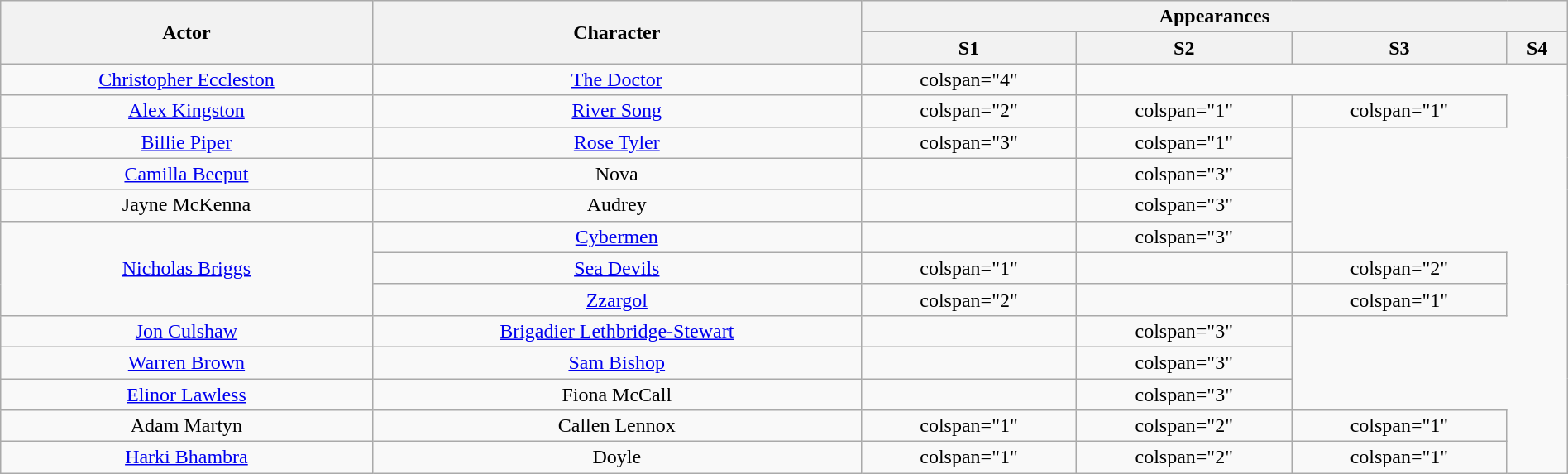<table class="wikitable" style="text-align:center;" width="100%">
<tr ">
<th rowspan="2">Actor</th>
<th rowspan="2">Character</th>
<th colspan="4">Appearances</th>
</tr>
<tr>
<th>S1</th>
<th>S2</th>
<th>S3</th>
<th>S4</th>
</tr>
<tr>
<td><a href='#'>Christopher Eccleston</a></td>
<td><a href='#'>The Doctor</a></td>
<td>colspan="4" </td>
</tr>
<tr>
<td><a href='#'>Alex Kingston</a></td>
<td><a href='#'>River Song</a></td>
<td>colspan="2" </td>
<td>colspan="1" </td>
<td>colspan="1" </td>
</tr>
<tr>
<td><a href='#'>Billie Piper</a></td>
<td><a href='#'>Rose Tyler</a></td>
<td>colspan="3" </td>
<td>colspan="1" </td>
</tr>
<tr>
<td><a href='#'>Camilla Beeput</a></td>
<td>Nova</td>
<td></td>
<td>colspan="3" </td>
</tr>
<tr>
<td>Jayne McKenna</td>
<td>Audrey</td>
<td></td>
<td>colspan="3" </td>
</tr>
<tr>
<td rowspan="3"><a href='#'>Nicholas Briggs</a></td>
<td><a href='#'>Cybermen</a></td>
<td></td>
<td>colspan="3" </td>
</tr>
<tr>
<td><a href='#'>Sea Devils</a></td>
<td>colspan="1" </td>
<td></td>
<td>colspan="2" </td>
</tr>
<tr>
<td><a href='#'>Zzargol</a></td>
<td>colspan="2" </td>
<td></td>
<td>colspan="1" </td>
</tr>
<tr>
<td><a href='#'>Jon Culshaw</a></td>
<td><a href='#'>Brigadier Lethbridge-Stewart</a></td>
<td></td>
<td>colspan="3" </td>
</tr>
<tr>
<td><a href='#'>Warren Brown</a></td>
<td><a href='#'>Sam Bishop</a></td>
<td></td>
<td>colspan="3" </td>
</tr>
<tr>
<td><a href='#'>Elinor Lawless</a></td>
<td>Fiona McCall</td>
<td></td>
<td>colspan="3" </td>
</tr>
<tr>
<td>Adam Martyn</td>
<td>Callen Lennox</td>
<td>colspan="1" </td>
<td>colspan="2" </td>
<td>colspan="1" </td>
</tr>
<tr>
<td><a href='#'>Harki Bhambra</a></td>
<td>Doyle</td>
<td>colspan="1" </td>
<td>colspan="2" </td>
<td>colspan="1" </td>
</tr>
</table>
